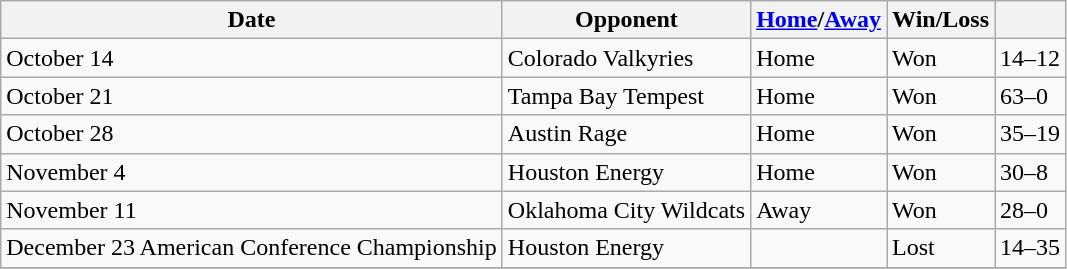<table class="wikitable">
<tr>
<th>Date</th>
<th>Opponent</th>
<th><a href='#'>Home</a>/<a href='#'>Away</a></th>
<th>Win/Loss</th>
<th></th>
</tr>
<tr>
<td>October 14</td>
<td>Colorado Valkyries</td>
<td>Home</td>
<td>Won</td>
<td>14–12</td>
</tr>
<tr>
<td>October 21</td>
<td>Tampa Bay Tempest</td>
<td>Home</td>
<td>Won</td>
<td>63–0</td>
</tr>
<tr>
<td>October 28</td>
<td>Austin Rage</td>
<td>Home</td>
<td>Won</td>
<td>35–19</td>
</tr>
<tr>
<td>November 4</td>
<td>Houston Energy</td>
<td>Home</td>
<td>Won</td>
<td>30–8</td>
</tr>
<tr>
<td>November 11</td>
<td>Oklahoma City Wildcats</td>
<td>Away</td>
<td>Won</td>
<td>28–0</td>
</tr>
<tr>
<td>December 23 American Conference Championship</td>
<td>Houston Energy</td>
<td></td>
<td>Lost</td>
<td>14–35</td>
</tr>
<tr>
</tr>
</table>
